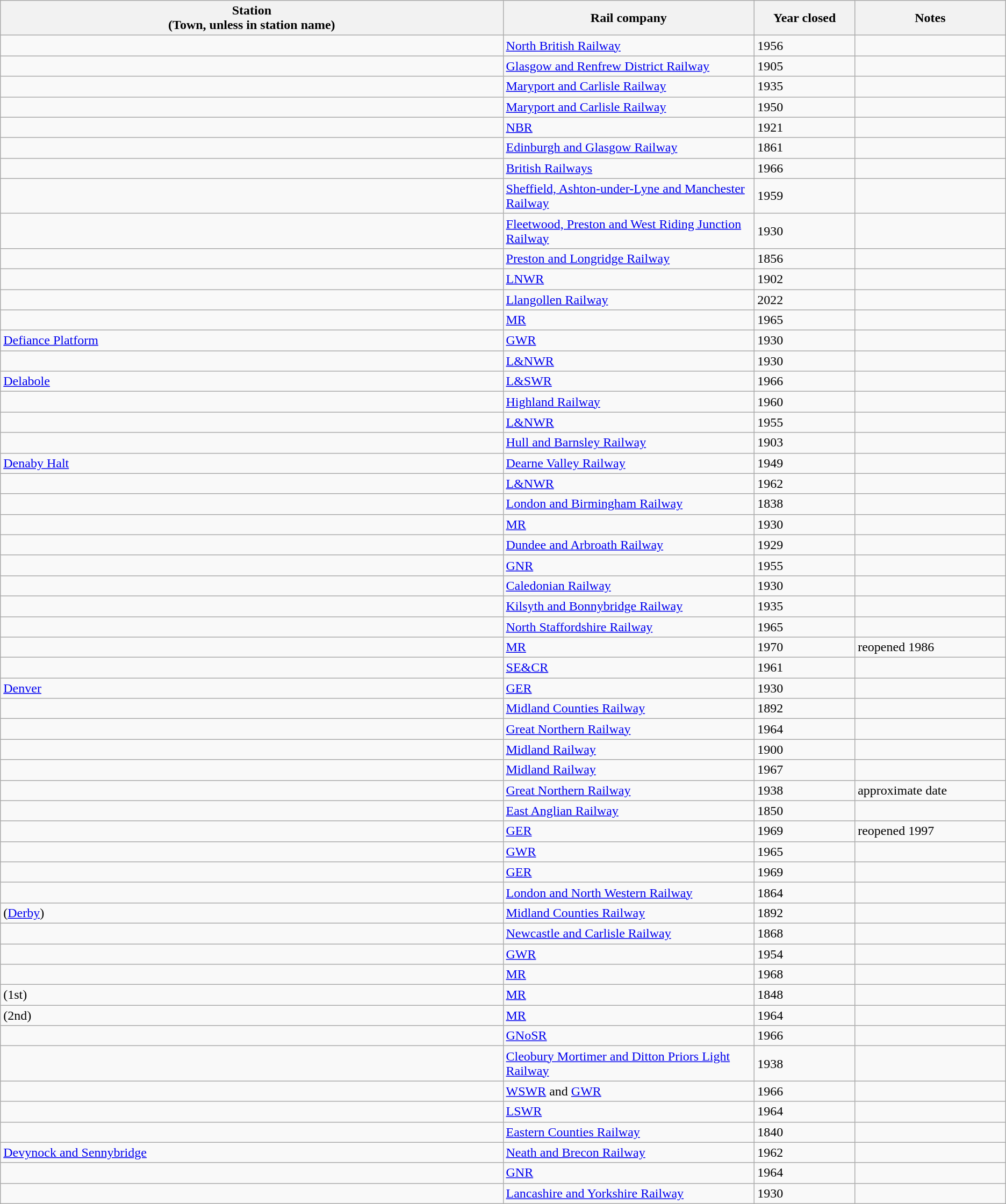<table class="wikitable sortable">
<tr>
<th style="width:50%">Station<br>(Town, unless in station name)</th>
<th style="width:25%">Rail company</th>
<th style="width:10%">Year closed</th>
<th style="width:20%">Notes</th>
</tr>
<tr>
<td></td>
<td><a href='#'>North British Railway</a></td>
<td>1956</td>
<td></td>
</tr>
<tr>
<td></td>
<td><a href='#'>Glasgow and Renfrew District Railway</a></td>
<td>1905</td>
<td></td>
</tr>
<tr>
<td></td>
<td><a href='#'>Maryport and Carlisle Railway</a></td>
<td>1935</td>
<td></td>
</tr>
<tr>
<td></td>
<td><a href='#'>Maryport and Carlisle Railway</a></td>
<td>1950</td>
<td></td>
</tr>
<tr>
<td></td>
<td><a href='#'>NBR</a></td>
<td>1921</td>
<td></td>
</tr>
<tr>
<td></td>
<td><a href='#'>Edinburgh and Glasgow Railway</a></td>
<td>1861</td>
<td></td>
</tr>
<tr>
<td></td>
<td><a href='#'>British Railways</a></td>
<td>1966</td>
<td></td>
</tr>
<tr>
<td></td>
<td><a href='#'>Sheffield, Ashton-under-Lyne and Manchester Railway</a></td>
<td>1959</td>
<td></td>
</tr>
<tr>
<td></td>
<td><a href='#'>Fleetwood, Preston and West Riding Junction Railway</a></td>
<td>1930</td>
<td></td>
</tr>
<tr>
<td></td>
<td><a href='#'>Preston and Longridge Railway</a></td>
<td>1856</td>
<td></td>
</tr>
<tr>
<td></td>
<td><a href='#'>LNWR</a></td>
<td>1902</td>
<td></td>
</tr>
<tr>
<td></td>
<td><a href='#'>Llangollen Railway</a></td>
<td>2022</td>
<td></td>
</tr>
<tr>
<td></td>
<td><a href='#'>MR</a></td>
<td>1965</td>
<td></td>
</tr>
<tr>
<td><a href='#'>Defiance Platform</a></td>
<td><a href='#'>GWR</a></td>
<td>1930</td>
<td></td>
</tr>
<tr>
<td></td>
<td><a href='#'>L&NWR</a></td>
<td>1930</td>
<td></td>
</tr>
<tr>
<td><a href='#'>Delabole</a></td>
<td><a href='#'>L&SWR</a></td>
<td>1966</td>
<td></td>
</tr>
<tr>
<td></td>
<td><a href='#'>Highland Railway</a></td>
<td>1960</td>
<td></td>
</tr>
<tr>
<td></td>
<td><a href='#'>L&NWR</a></td>
<td>1955</td>
<td></td>
</tr>
<tr>
<td></td>
<td><a href='#'>Hull and Barnsley Railway</a></td>
<td>1903</td>
<td></td>
</tr>
<tr>
<td><a href='#'>Denaby Halt</a></td>
<td><a href='#'>Dearne Valley Railway</a></td>
<td>1949</td>
<td></td>
</tr>
<tr>
<td></td>
<td><a href='#'>L&NWR</a></td>
<td>1962</td>
<td></td>
</tr>
<tr>
<td></td>
<td><a href='#'>London and Birmingham Railway</a></td>
<td>1838</td>
<td></td>
</tr>
<tr>
<td></td>
<td><a href='#'>MR</a></td>
<td>1930</td>
<td></td>
</tr>
<tr>
<td></td>
<td><a href='#'>Dundee and Arbroath Railway</a></td>
<td>1929</td>
<td></td>
</tr>
<tr>
<td></td>
<td><a href='#'>GNR</a></td>
<td>1955</td>
<td></td>
</tr>
<tr>
<td></td>
<td><a href='#'>Caledonian Railway</a></td>
<td>1930</td>
<td></td>
</tr>
<tr>
<td></td>
<td><a href='#'>Kilsyth and Bonnybridge Railway</a></td>
<td>1935</td>
<td></td>
</tr>
<tr>
<td></td>
<td><a href='#'>North Staffordshire Railway</a></td>
<td>1965</td>
<td></td>
</tr>
<tr>
<td></td>
<td><a href='#'>MR</a></td>
<td>1970</td>
<td>reopened 1986</td>
</tr>
<tr>
<td></td>
<td><a href='#'>SE&CR</a></td>
<td>1961</td>
<td></td>
</tr>
<tr>
<td><a href='#'>Denver</a></td>
<td><a href='#'>GER</a></td>
<td>1930</td>
<td></td>
</tr>
<tr>
<td></td>
<td><a href='#'>Midland Counties Railway</a></td>
<td>1892</td>
<td></td>
</tr>
<tr>
<td></td>
<td><a href='#'>Great Northern Railway</a></td>
<td>1964</td>
<td></td>
</tr>
<tr>
<td></td>
<td><a href='#'>Midland Railway</a></td>
<td>1900</td>
<td></td>
</tr>
<tr>
<td></td>
<td><a href='#'>Midland Railway</a></td>
<td>1967</td>
<td></td>
</tr>
<tr>
<td></td>
<td><a href='#'>Great Northern Railway</a></td>
<td>1938</td>
<td>approximate date</td>
</tr>
<tr>
<td></td>
<td><a href='#'>East Anglian Railway</a></td>
<td>1850</td>
<td></td>
</tr>
<tr>
<td></td>
<td><a href='#'>GER</a></td>
<td>1969</td>
<td>reopened 1997</td>
</tr>
<tr>
<td></td>
<td><a href='#'>GWR</a></td>
<td>1965</td>
<td></td>
</tr>
<tr>
<td></td>
<td><a href='#'>GER</a></td>
<td>1969</td>
<td></td>
</tr>
<tr>
<td></td>
<td><a href='#'>London and North Western Railway</a></td>
<td>1864</td>
<td></td>
</tr>
<tr>
<td> (<a href='#'>Derby</a>)</td>
<td><a href='#'>Midland Counties Railway</a></td>
<td>1892</td>
<td></td>
</tr>
<tr>
<td></td>
<td><a href='#'>Newcastle and Carlisle Railway</a></td>
<td>1868</td>
<td></td>
</tr>
<tr>
<td></td>
<td><a href='#'>GWR</a></td>
<td>1954</td>
<td></td>
</tr>
<tr>
<td></td>
<td><a href='#'>MR</a></td>
<td>1968</td>
<td></td>
</tr>
<tr>
<td> (1st)</td>
<td><a href='#'>MR</a></td>
<td>1848</td>
<td></td>
</tr>
<tr>
<td> (2nd)</td>
<td><a href='#'>MR</a></td>
<td>1964</td>
<td></td>
</tr>
<tr>
<td></td>
<td><a href='#'>GNoSR</a></td>
<td>1966</td>
<td></td>
</tr>
<tr>
<td></td>
<td><a href='#'>Cleobury Mortimer and Ditton Priors Light Railway</a></td>
<td>1938</td>
<td></td>
</tr>
<tr>
<td></td>
<td><a href='#'>WSWR</a> and <a href='#'>GWR</a></td>
<td>1966</td>
<td></td>
</tr>
<tr>
<td></td>
<td><a href='#'>LSWR</a></td>
<td>1964</td>
<td></td>
</tr>
<tr>
<td></td>
<td><a href='#'>Eastern Counties Railway</a></td>
<td>1840</td>
<td></td>
</tr>
<tr>
<td><a href='#'>Devynock and Sennybridge</a></td>
<td><a href='#'>Neath and Brecon Railway</a></td>
<td>1962</td>
<td></td>
</tr>
<tr>
<td></td>
<td><a href='#'>GNR</a></td>
<td>1964</td>
<td></td>
</tr>
<tr>
<td></td>
<td><a href='#'>Lancashire and Yorkshire Railway</a></td>
<td>1930</td>
<td></td>
</tr>
</table>
